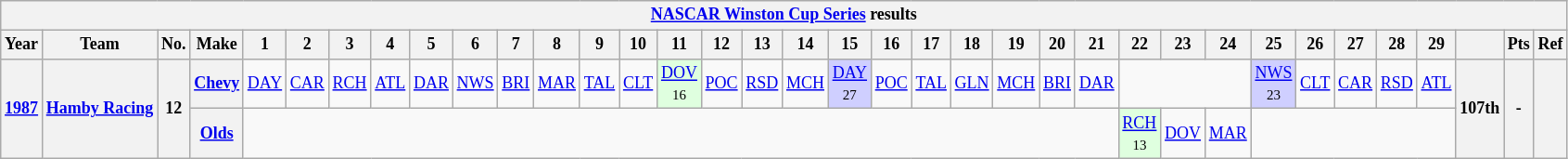<table class="wikitable" style="text-align:center; font-size:75%">
<tr>
<th colspan=45><a href='#'>NASCAR Winston Cup Series</a> results</th>
</tr>
<tr>
<th>Year</th>
<th>Team</th>
<th>No.</th>
<th>Make</th>
<th>1</th>
<th>2</th>
<th>3</th>
<th>4</th>
<th>5</th>
<th>6</th>
<th>7</th>
<th>8</th>
<th>9</th>
<th>10</th>
<th>11</th>
<th>12</th>
<th>13</th>
<th>14</th>
<th>15</th>
<th>16</th>
<th>17</th>
<th>18</th>
<th>19</th>
<th>20</th>
<th>21</th>
<th>22</th>
<th>23</th>
<th>24</th>
<th>25</th>
<th>26</th>
<th>27</th>
<th>28</th>
<th>29</th>
<th></th>
<th>Pts</th>
<th>Ref</th>
</tr>
<tr>
<th rowspan=2><a href='#'>1987</a></th>
<th rowspan=2><a href='#'>Hamby Racing</a></th>
<th rowspan=2>12</th>
<th><a href='#'>Chevy</a></th>
<td><a href='#'>DAY</a></td>
<td><a href='#'>CAR</a></td>
<td><a href='#'>RCH</a></td>
<td><a href='#'>ATL</a></td>
<td><a href='#'>DAR</a></td>
<td><a href='#'>NWS</a></td>
<td><a href='#'>BRI</a></td>
<td><a href='#'>MAR</a></td>
<td><a href='#'>TAL</a></td>
<td><a href='#'>CLT</a></td>
<td style="background:#DFFFDF;"><a href='#'>DOV</a><br><small>16</small></td>
<td><a href='#'>POC</a></td>
<td><a href='#'>RSD</a></td>
<td><a href='#'>MCH</a></td>
<td style="background:#CFCFFF;"><a href='#'>DAY</a><br><small>27</small></td>
<td><a href='#'>POC</a></td>
<td><a href='#'>TAL</a></td>
<td><a href='#'>GLN</a></td>
<td><a href='#'>MCH</a></td>
<td><a href='#'>BRI</a></td>
<td><a href='#'>DAR</a></td>
<td colspan=3></td>
<td style="background:#CFCFFF;"><a href='#'>NWS</a><br><small>23</small></td>
<td><a href='#'>CLT</a></td>
<td><a href='#'>CAR</a></td>
<td><a href='#'>RSD</a></td>
<td><a href='#'>ATL</a></td>
<th rowspan=2>107th</th>
<th rowspan=2>-</th>
<th rowspan=2></th>
</tr>
<tr>
<th><a href='#'>Olds</a></th>
<td colspan=21></td>
<td style="background:#DFFFDF;"><a href='#'>RCH</a><br><small>13</small></td>
<td><a href='#'>DOV</a></td>
<td><a href='#'>MAR</a></td>
<td colspan=5></td>
</tr>
</table>
